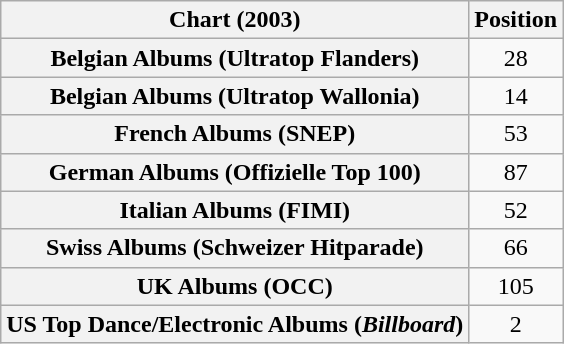<table class="wikitable sortable plainrowheaders" style="text-align:center">
<tr>
<th scope="col">Chart (2003)</th>
<th scope="col">Position</th>
</tr>
<tr>
<th scope="row">Belgian Albums (Ultratop Flanders)</th>
<td>28</td>
</tr>
<tr>
<th scope="row">Belgian Albums (Ultratop Wallonia)</th>
<td>14</td>
</tr>
<tr>
<th scope="row">French Albums (SNEP)</th>
<td>53</td>
</tr>
<tr>
<th scope="row">German Albums (Offizielle Top 100)</th>
<td>87</td>
</tr>
<tr>
<th scope="row">Italian Albums (FIMI)</th>
<td>52</td>
</tr>
<tr>
<th scope="row">Swiss Albums (Schweizer Hitparade)</th>
<td>66</td>
</tr>
<tr>
<th scope="row">UK Albums (OCC)</th>
<td>105</td>
</tr>
<tr>
<th scope="row">US Top Dance/Electronic Albums (<em>Billboard</em>)</th>
<td>2</td>
</tr>
</table>
